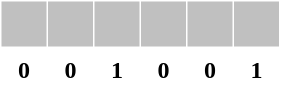<table border="0" cellpadding="0" cellspacing="1" style="text-align:center; background-color: white; color: black;">
<tr style="height:30px; background-color: silver;">
<td style="width:30px;"> </td>
<td style="width:30px;"></td>
<td style="width:30px;"></td>
<td style="width:30px;"></td>
<td style="width:30px;"> </td>
<td style="width:30px;"></td>
</tr>
<tr style="height:30px; background-color:white; color: black;">
<td style="width:30px;"><strong>0</strong></td>
<td style="width:30px;"><strong>0</strong></td>
<td style="width:30px;"><strong>1</strong></td>
<td style="width:30px;"><strong>0</strong></td>
<td style="width:30px;"><strong>0</strong></td>
<td style="width:30px;"><strong>1</strong></td>
</tr>
</table>
